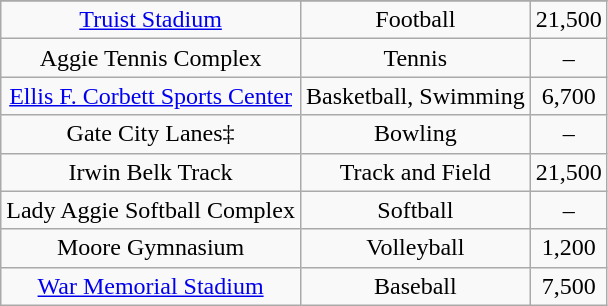<table class="wikitable">
<tr>
</tr>
<tr>
<td align=center><a href='#'>Truist Stadium</a></td>
<td align=center>Football</td>
<td align=center>21,500</td>
</tr>
<tr>
<td align=center>Aggie Tennis Complex</td>
<td align=center>Tennis</td>
<td align=center>–</td>
</tr>
<tr>
<td align=center><a href='#'>Ellis F. Corbett Sports Center</a></td>
<td align=center>Basketball, Swimming</td>
<td align=center>6,700</td>
</tr>
<tr>
<td align=center>Gate City Lanes‡</td>
<td align=center>Bowling</td>
<td align=center>–</td>
</tr>
<tr>
<td align=center>Irwin Belk Track</td>
<td align=center>Track and Field</td>
<td align=center>21,500</td>
</tr>
<tr>
<td align=center>Lady Aggie Softball Complex</td>
<td align=center>Softball</td>
<td align=center>–</td>
</tr>
<tr>
<td align=center>Moore Gymnasium</td>
<td align=center>Volleyball</td>
<td align=center>1,200</td>
</tr>
<tr>
<td align=center><a href='#'>War Memorial Stadium</a></td>
<td align=center>Baseball</td>
<td align=center>7,500</td>
</tr>
</table>
